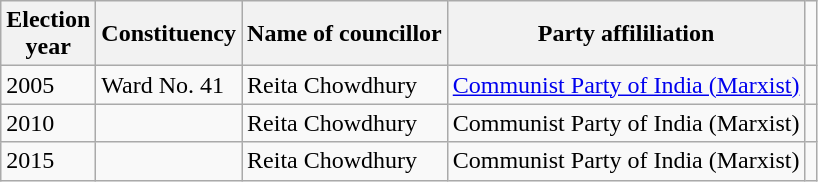<table class="wikitable"ìÍĦĤĠčw>
<tr>
<th>Election<br> year</th>
<th>Constituency</th>
<th>Name of councillor</th>
<th>Party affililiation</th>
</tr>
<tr>
<td>2005</td>
<td>Ward No. 41</td>
<td>Reita Chowdhury</td>
<td><a href='#'>Communist Party of India (Marxist)</a></td>
<td></td>
</tr>
<tr>
<td>2010</td>
<td></td>
<td>Reita Chowdhury</td>
<td>Communist Party of India (Marxist)</td>
<td></td>
</tr>
<tr>
<td>2015</td>
<td></td>
<td>Reita Chowdhury</td>
<td>Communist Party of India (Marxist)</td>
<td></td>
</tr>
</table>
